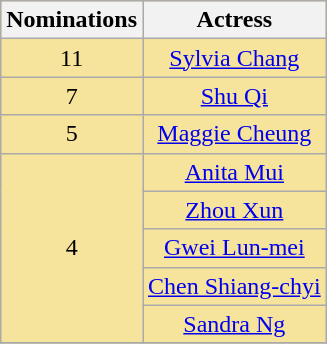<table class="wikitable" rowspan=2 style="text-align: center; background: #f6e39c">
<tr>
<th scope="col" width="55">Nominations</th>
<th scope="col" align="center">Actress</th>
</tr>
<tr>
<td style="text-align:center">11</td>
<td><a href='#'>Sylvia Chang</a></td>
</tr>
<tr>
<td style="text-align:center">7</td>
<td><a href='#'>Shu Qi</a></td>
</tr>
<tr>
<td style="text-align:center">5</td>
<td><a href='#'>Maggie Cheung</a></td>
</tr>
<tr>
<td rowspan=5>4</td>
<td><a href='#'>Anita Mui</a></td>
</tr>
<tr>
<td><a href='#'>Zhou Xun</a></td>
</tr>
<tr>
<td><a href='#'>Gwei Lun-mei</a></td>
</tr>
<tr>
<td><a href='#'>Chen Shiang-chyi</a></td>
</tr>
<tr>
<td><a href='#'>Sandra Ng</a></td>
</tr>
<tr>
</tr>
</table>
